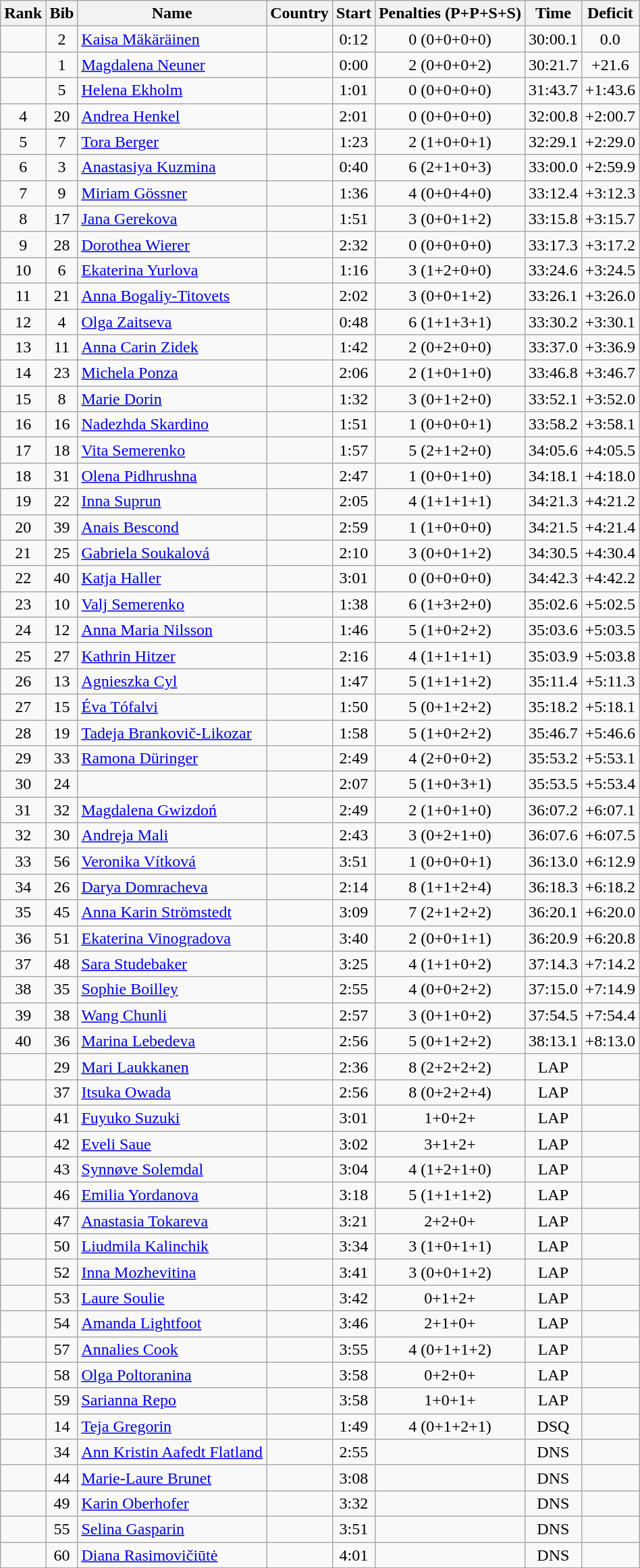<table class="wikitable sortable" style="text-align:center">
<tr>
<th>Rank</th>
<th>Bib</th>
<th>Name</th>
<th>Country</th>
<th>Start</th>
<th>Penalties  (P+P+S+S)</th>
<th>Time</th>
<th>Deficit</th>
</tr>
<tr>
<td></td>
<td>2</td>
<td align=left><a href='#'>Kaisa Mäkäräinen</a></td>
<td align=left></td>
<td>0:12</td>
<td>0 (0+0+0+0)</td>
<td>30:00.1</td>
<td>0.0</td>
</tr>
<tr>
<td></td>
<td>1</td>
<td align=left><a href='#'>Magdalena Neuner</a></td>
<td align=left></td>
<td>0:00</td>
<td>2 (0+0+0+2)</td>
<td>30:21.7</td>
<td>+21.6</td>
</tr>
<tr>
<td></td>
<td>5</td>
<td align=left><a href='#'>Helena Ekholm</a></td>
<td align=left></td>
<td>1:01</td>
<td>0 (0+0+0+0)</td>
<td>31:43.7</td>
<td>+1:43.6</td>
</tr>
<tr>
<td>4</td>
<td>20</td>
<td align=left><a href='#'>Andrea Henkel</a></td>
<td align=left></td>
<td>2:01</td>
<td>0 (0+0+0+0)</td>
<td>32:00.8</td>
<td>+2:00.7</td>
</tr>
<tr>
<td>5</td>
<td>7</td>
<td align=left><a href='#'>Tora Berger</a></td>
<td align=left></td>
<td>1:23</td>
<td>2 (1+0+0+1)</td>
<td>32:29.1</td>
<td>+2:29.0</td>
</tr>
<tr>
<td>6</td>
<td>3</td>
<td align=left><a href='#'>Anastasiya Kuzmina</a></td>
<td align=left></td>
<td>0:40</td>
<td>6 (2+1+0+3)</td>
<td>33:00.0</td>
<td>+2:59.9</td>
</tr>
<tr>
<td>7</td>
<td>9</td>
<td align=left><a href='#'>Miriam Gössner</a></td>
<td align=left></td>
<td>1:36</td>
<td>4 (0+0+4+0)</td>
<td>33:12.4</td>
<td>+3:12.3</td>
</tr>
<tr>
<td>8</td>
<td>17</td>
<td align=left><a href='#'>Jana Gerekova</a></td>
<td align=left></td>
<td>1:51</td>
<td>3 (0+0+1+2)</td>
<td>33:15.8</td>
<td>+3:15.7</td>
</tr>
<tr>
<td>9</td>
<td>28</td>
<td align=left><a href='#'>Dorothea Wierer</a></td>
<td align=left></td>
<td>2:32</td>
<td>0 (0+0+0+0)</td>
<td>33:17.3</td>
<td>+3:17.2</td>
</tr>
<tr>
<td>10</td>
<td>6</td>
<td align=left><a href='#'>Ekaterina Yurlova</a></td>
<td align=left></td>
<td>1:16</td>
<td>3 (1+2+0+0)</td>
<td>33:24.6</td>
<td>+3:24.5</td>
</tr>
<tr>
<td>11</td>
<td>21</td>
<td align=left><a href='#'>Anna Bogaliy-Titovets</a></td>
<td align=left></td>
<td>2:02</td>
<td>3 (0+0+1+2)</td>
<td>33:26.1</td>
<td>+3:26.0</td>
</tr>
<tr>
<td>12</td>
<td>4</td>
<td align=left><a href='#'>Olga Zaitseva</a></td>
<td align=left></td>
<td>0:48</td>
<td>6 (1+1+3+1)</td>
<td>33:30.2</td>
<td>+3:30.1</td>
</tr>
<tr>
<td>13</td>
<td>11</td>
<td align=left><a href='#'>Anna Carin Zidek</a></td>
<td align=left></td>
<td>1:42</td>
<td>2 (0+2+0+0)</td>
<td>33:37.0</td>
<td>+3:36.9</td>
</tr>
<tr>
<td>14</td>
<td>23</td>
<td align=left><a href='#'>Michela Ponza</a></td>
<td align=left></td>
<td>2:06</td>
<td>2 (1+0+1+0)</td>
<td>33:46.8</td>
<td>+3:46.7</td>
</tr>
<tr>
<td>15</td>
<td>8</td>
<td align=left><a href='#'>Marie Dorin</a></td>
<td align=left></td>
<td>1:32</td>
<td>3 (0+1+2+0)</td>
<td>33:52.1</td>
<td>+3:52.0</td>
</tr>
<tr>
<td>16</td>
<td>16</td>
<td align=left><a href='#'>Nadezhda Skardino</a></td>
<td align=left></td>
<td>1:51</td>
<td>1 (0+0+0+1)</td>
<td>33:58.2</td>
<td>+3:58.1</td>
</tr>
<tr>
<td>17</td>
<td>18</td>
<td align=left><a href='#'>Vita Semerenko</a></td>
<td align=left></td>
<td>1:57</td>
<td>5 (2+1+2+0)</td>
<td>34:05.6</td>
<td>+4:05.5</td>
</tr>
<tr>
<td>18</td>
<td>31</td>
<td align=left><a href='#'>Olena Pidhrushna</a></td>
<td align=left></td>
<td>2:47</td>
<td>1 (0+0+1+0)</td>
<td>34:18.1</td>
<td>+4:18.0</td>
</tr>
<tr>
<td>19</td>
<td>22</td>
<td align=left><a href='#'>Inna Suprun</a></td>
<td align=left></td>
<td>2:05</td>
<td>4 (1+1+1+1)</td>
<td>34:21.3</td>
<td>+4:21.2</td>
</tr>
<tr>
<td>20</td>
<td>39</td>
<td align=left><a href='#'>Anais Bescond</a></td>
<td align=left></td>
<td>2:59</td>
<td>1 (1+0+0+0)</td>
<td>34:21.5</td>
<td>+4:21.4</td>
</tr>
<tr>
<td>21</td>
<td>25</td>
<td align=left><a href='#'>Gabriela Soukalová</a></td>
<td align=left></td>
<td>2:10</td>
<td>3 (0+0+1+2)</td>
<td>34:30.5</td>
<td>+4:30.4</td>
</tr>
<tr>
<td>22</td>
<td>40</td>
<td align=left><a href='#'>Katja Haller</a></td>
<td align=left></td>
<td>3:01</td>
<td>0 (0+0+0+0)</td>
<td>34:42.3</td>
<td>+4:42.2</td>
</tr>
<tr>
<td>23</td>
<td>10</td>
<td align=left><a href='#'>Valj Semerenko</a></td>
<td align=left></td>
<td>1:38</td>
<td>6 (1+3+2+0)</td>
<td>35:02.6</td>
<td>+5:02.5</td>
</tr>
<tr>
<td>24</td>
<td>12</td>
<td align=left><a href='#'>Anna Maria Nilsson</a></td>
<td align=left></td>
<td>1:46</td>
<td>5 (1+0+2+2)</td>
<td>35:03.6</td>
<td>+5:03.5</td>
</tr>
<tr>
<td>25</td>
<td>27</td>
<td align=left><a href='#'>Kathrin Hitzer</a></td>
<td align=left></td>
<td>2:16</td>
<td>4 (1+1+1+1)</td>
<td>35:03.9</td>
<td>+5:03.8</td>
</tr>
<tr>
<td>26</td>
<td>13</td>
<td align=left><a href='#'>Agnieszka Cyl</a></td>
<td align=left></td>
<td>1:47</td>
<td>5 (1+1+1+2)</td>
<td>35:11.4</td>
<td>+5:11.3</td>
</tr>
<tr>
<td>27</td>
<td>15</td>
<td align=left><a href='#'>Éva Tófalvi</a></td>
<td align=left></td>
<td>1:50</td>
<td>5 (0+1+2+2)</td>
<td>35:18.2</td>
<td>+5:18.1</td>
</tr>
<tr>
<td>28</td>
<td>19</td>
<td align=left><a href='#'>Tadeja Brankovič-Likozar</a></td>
<td align=left></td>
<td>1:58</td>
<td>5 (1+0+2+2)</td>
<td>35:46.7</td>
<td>+5:46.6</td>
</tr>
<tr>
<td>29</td>
<td>33</td>
<td align=left><a href='#'>Ramona Düringer</a></td>
<td align=left></td>
<td>2:49</td>
<td>4 (2+0+0+2)</td>
<td>35:53.2</td>
<td>+5:53.1</td>
</tr>
<tr>
<td>30</td>
<td>24</td>
<td align=left></td>
<td align=left></td>
<td>2:07</td>
<td>5 (1+0+3+1)</td>
<td>35:53.5</td>
<td>+5:53.4</td>
</tr>
<tr>
<td>31</td>
<td>32</td>
<td align=left><a href='#'>Magdalena Gwizdoń</a></td>
<td align=left></td>
<td>2:49</td>
<td>2 (1+0+1+0)</td>
<td>36:07.2</td>
<td>+6:07.1</td>
</tr>
<tr>
<td>32</td>
<td>30</td>
<td align=left><a href='#'>Andreja Mali</a></td>
<td align=left></td>
<td>2:43</td>
<td>3 (0+2+1+0)</td>
<td>36:07.6</td>
<td>+6:07.5</td>
</tr>
<tr>
<td>33</td>
<td>56</td>
<td align=left><a href='#'>Veronika Vítková</a></td>
<td align=left></td>
<td>3:51</td>
<td>1 (0+0+0+1)</td>
<td>36:13.0</td>
<td>+6:12.9</td>
</tr>
<tr>
<td>34</td>
<td>26</td>
<td align=left><a href='#'>Darya Domracheva</a></td>
<td align=left></td>
<td>2:14</td>
<td>8 (1+1+2+4)</td>
<td>36:18.3</td>
<td>+6:18.2</td>
</tr>
<tr>
<td>35</td>
<td>45</td>
<td align=left><a href='#'>Anna Karin Strömstedt</a></td>
<td align=left></td>
<td>3:09</td>
<td>7 (2+1+2+2)</td>
<td>36:20.1</td>
<td>+6:20.0</td>
</tr>
<tr>
<td>36</td>
<td>51</td>
<td align=left><a href='#'>Ekaterina Vinogradova</a></td>
<td align=left></td>
<td>3:40</td>
<td>2 (0+0+1+1)</td>
<td>36:20.9</td>
<td>+6:20.8</td>
</tr>
<tr>
<td>37</td>
<td>48</td>
<td align=left><a href='#'>Sara Studebaker</a></td>
<td align=left></td>
<td>3:25</td>
<td>4 (1+1+0+2)</td>
<td>37:14.3</td>
<td>+7:14.2</td>
</tr>
<tr>
<td>38</td>
<td>35</td>
<td align=left><a href='#'>Sophie Boilley</a></td>
<td align=left></td>
<td>2:55</td>
<td>4 (0+0+2+2)</td>
<td>37:15.0</td>
<td>+7:14.9</td>
</tr>
<tr>
<td>39</td>
<td>38</td>
<td align=left><a href='#'>Wang Chunli</a></td>
<td align=left></td>
<td>2:57</td>
<td>3 (0+1+0+2)</td>
<td>37:54.5</td>
<td>+7:54.4</td>
</tr>
<tr>
<td>40</td>
<td>36</td>
<td align=left><a href='#'>Marina Lebedeva</a></td>
<td align=left></td>
<td>2:56</td>
<td>5 (0+1+2+2)</td>
<td>38:13.1</td>
<td>+8:13.0</td>
</tr>
<tr>
<td></td>
<td>29</td>
<td align=left><a href='#'>Mari Laukkanen</a></td>
<td align=left></td>
<td>2:36</td>
<td>8 (2+2+2+2)</td>
<td>LAP</td>
<td></td>
</tr>
<tr>
<td></td>
<td>37</td>
<td align=left><a href='#'>Itsuka Owada</a></td>
<td align=left></td>
<td>2:56</td>
<td>8 (0+2+2+4)</td>
<td>LAP</td>
<td></td>
</tr>
<tr>
<td></td>
<td>41</td>
<td align=left><a href='#'>Fuyuko Suzuki</a></td>
<td align=left></td>
<td>3:01</td>
<td>1+0+2+</td>
<td>LAP</td>
<td></td>
</tr>
<tr>
<td></td>
<td>42</td>
<td align=left><a href='#'>Eveli Saue</a></td>
<td align=left></td>
<td>3:02</td>
<td>3+1+2+</td>
<td>LAP</td>
<td></td>
</tr>
<tr>
<td></td>
<td>43</td>
<td align=left><a href='#'>Synnøve Solemdal</a></td>
<td align=left></td>
<td>3:04</td>
<td>4 (1+2+1+0)</td>
<td>LAP</td>
<td></td>
</tr>
<tr>
<td></td>
<td>46</td>
<td align=left><a href='#'>Emilia Yordanova</a></td>
<td align=left></td>
<td>3:18</td>
<td>5 (1+1+1+2)</td>
<td>LAP</td>
<td></td>
</tr>
<tr>
<td></td>
<td>47</td>
<td align=left><a href='#'>Anastasia Tokareva</a></td>
<td align=left></td>
<td>3:21</td>
<td>2+2+0+</td>
<td>LAP</td>
<td></td>
</tr>
<tr>
<td></td>
<td>50</td>
<td align=left><a href='#'>Liudmila Kalinchik</a></td>
<td align=left></td>
<td>3:34</td>
<td>3 (1+0+1+1)</td>
<td>LAP</td>
<td></td>
</tr>
<tr>
<td></td>
<td>52</td>
<td align=left><a href='#'>Inna Mozhevitina</a></td>
<td align=left></td>
<td>3:41</td>
<td>3 (0+0+1+2)</td>
<td>LAP</td>
<td></td>
</tr>
<tr>
<td></td>
<td>53</td>
<td align=left><a href='#'>Laure Soulie</a></td>
<td align=left></td>
<td>3:42</td>
<td>0+1+2+</td>
<td>LAP</td>
<td></td>
</tr>
<tr>
<td></td>
<td>54</td>
<td align=left><a href='#'>Amanda Lightfoot</a></td>
<td align=left></td>
<td>3:46</td>
<td>2+1+0+</td>
<td>LAP</td>
<td></td>
</tr>
<tr>
<td></td>
<td>57</td>
<td align=left><a href='#'>Annalies Cook</a></td>
<td align=left></td>
<td>3:55</td>
<td>4 (0+1+1+2)</td>
<td>LAP</td>
<td></td>
</tr>
<tr>
<td></td>
<td>58</td>
<td align=left><a href='#'>Olga Poltoranina</a></td>
<td align=left></td>
<td>3:58</td>
<td>0+2+0+</td>
<td>LAP</td>
<td></td>
</tr>
<tr>
<td></td>
<td>59</td>
<td align=left><a href='#'>Sarianna Repo</a></td>
<td align=left></td>
<td>3:58</td>
<td>1+0+1+</td>
<td>LAP</td>
<td></td>
</tr>
<tr>
<td></td>
<td>14</td>
<td align=left><a href='#'>Teja Gregorin</a></td>
<td align=left></td>
<td>1:49</td>
<td>4 (0+1+2+1)</td>
<td>DSQ</td>
<td></td>
</tr>
<tr>
<td></td>
<td>34</td>
<td align=left><a href='#'>Ann Kristin Aafedt Flatland</a></td>
<td align=left></td>
<td>2:55</td>
<td></td>
<td>DNS</td>
<td></td>
</tr>
<tr>
<td></td>
<td>44</td>
<td align=left><a href='#'>Marie-Laure Brunet</a></td>
<td align=left></td>
<td>3:08</td>
<td></td>
<td>DNS</td>
<td></td>
</tr>
<tr>
<td></td>
<td>49</td>
<td align=left><a href='#'>Karin Oberhofer</a></td>
<td align=left></td>
<td>3:32</td>
<td></td>
<td>DNS</td>
<td></td>
</tr>
<tr>
<td></td>
<td>55</td>
<td align=left><a href='#'>Selina Gasparin</a></td>
<td align=left></td>
<td>3:51</td>
<td></td>
<td>DNS</td>
<td></td>
</tr>
<tr>
<td></td>
<td>60</td>
<td align=left><a href='#'>Diana Rasimovičiūtė</a></td>
<td align=left></td>
<td>4:01</td>
<td></td>
<td>DNS</td>
<td></td>
</tr>
</table>
